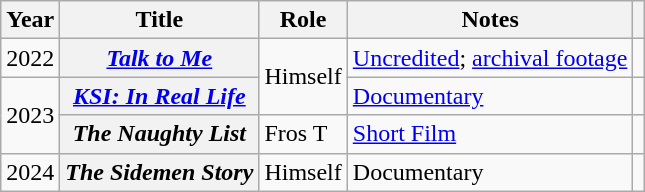<table class="wikitable sortable plainrowheaders">
<tr>
<th scope="col">Year</th>
<th scope="col">Title</th>
<th scope="col">Role</th>
<th scope="col" class="unsortable">Notes</th>
<th scope="col" class="unsortable"></th>
</tr>
<tr>
<td scope="row">2022</td>
<th scope="row"><em><a href='#'>Talk to Me</a></em></th>
<td rowspan="2">Himself</td>
<td><a href='#'>Uncredited</a>; <a href='#'>archival footage</a></td>
<td style="text-align:center;"></td>
</tr>
<tr>
<td rowspan="2" scope="row">2023</td>
<th scope="row"><em><a href='#'>KSI: In Real Life</a></em></th>
<td><a href='#'>Documentary</a></td>
<td style="text-align:center;"></td>
</tr>
<tr>
<th scope="row"><em>The Naughty List</em></th>
<td>Fros T</td>
<td><a href='#'>Short Film</a></td>
<td style="text-align:center;"></td>
</tr>
<tr>
<td scope="row">2024</td>
<th scope="row"><em>The Sidemen Story</em></th>
<td>Himself</td>
<td>Documentary</td>
<td style="text-align:center;"></td>
</tr>
</table>
